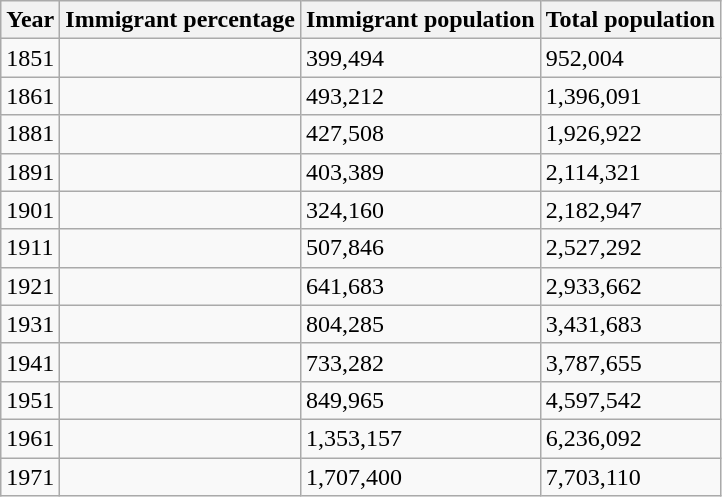<table class="wikitable sortable">
<tr>
<th>Year</th>
<th>Immigrant percentage</th>
<th>Immigrant population</th>
<th>Total population</th>
</tr>
<tr>
<td>1851</td>
<td></td>
<td>399,494</td>
<td>952,004</td>
</tr>
<tr>
<td>1861</td>
<td></td>
<td>493,212</td>
<td>1,396,091</td>
</tr>
<tr>
<td>1881</td>
<td></td>
<td>427,508</td>
<td>1,926,922</td>
</tr>
<tr>
<td>1891</td>
<td></td>
<td>403,389</td>
<td>2,114,321</td>
</tr>
<tr>
<td>1901</td>
<td></td>
<td>324,160</td>
<td>2,182,947</td>
</tr>
<tr>
<td>1911</td>
<td></td>
<td>507,846</td>
<td>2,527,292</td>
</tr>
<tr>
<td>1921</td>
<td></td>
<td>641,683</td>
<td>2,933,662</td>
</tr>
<tr>
<td>1931</td>
<td></td>
<td>804,285</td>
<td>3,431,683</td>
</tr>
<tr>
<td>1941</td>
<td></td>
<td>733,282</td>
<td>3,787,655</td>
</tr>
<tr>
<td>1951</td>
<td></td>
<td>849,965</td>
<td>4,597,542</td>
</tr>
<tr>
<td>1961</td>
<td></td>
<td>1,353,157</td>
<td>6,236,092</td>
</tr>
<tr>
<td>1971</td>
<td></td>
<td>1,707,400</td>
<td>7,703,110</td>
</tr>
</table>
